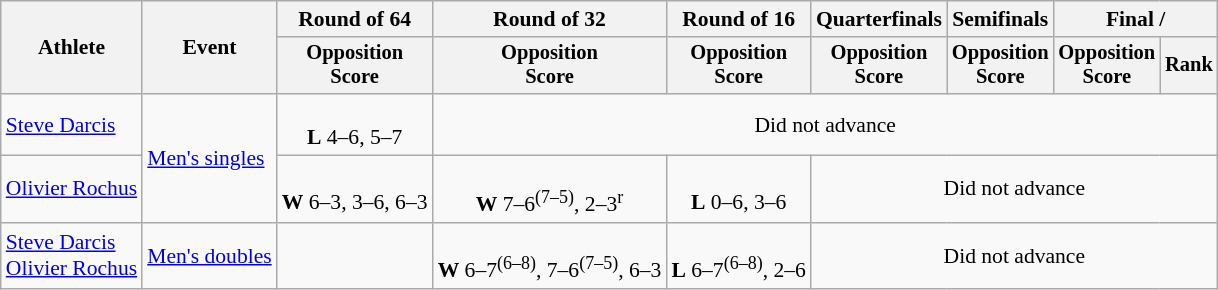<table class=wikitable style="font-size:90%">
<tr>
<th rowspan="2">Athlete</th>
<th rowspan="2">Event</th>
<th>Round of 64</th>
<th>Round of 32</th>
<th>Round of 16</th>
<th>Quarterfinals</th>
<th>Semifinals</th>
<th colspan=2>Final / </th>
</tr>
<tr style="font-size:95%">
<th>Opposition<br>Score</th>
<th>Opposition<br>Score</th>
<th>Opposition<br>Score</th>
<th>Opposition<br>Score</th>
<th>Opposition<br>Score</th>
<th>Opposition<br>Score</th>
<th>Rank</th>
</tr>
<tr align=center>
<td align=left><a href='#'>Steve Darcis</a></td>
<td align=left rowspan=2><a href='#'>Men's singles</a></td>
<td><br><strong>L</strong> 4–6, 5–7</td>
<td colspan=6>Did not advance</td>
</tr>
<tr align=center>
<td align=left><a href='#'>Olivier Rochus</a></td>
<td><br><strong>W</strong> 6–3, 3–6, 6–3</td>
<td><br><strong>W</strong> 7–6<sup>(7–5)</sup>, 2–3<sup>r</sup></td>
<td><br><strong>L</strong> 0–6, 3–6</td>
<td colspan=4>Did not advance</td>
</tr>
<tr align=center>
<td align=left><a href='#'>Steve Darcis</a> <br><a href='#'>Olivier Rochus</a></td>
<td align=left><a href='#'>Men's doubles</a></td>
<td></td>
<td><br><strong>W</strong> 6–7<sup>(6–8)</sup>, 7–6<sup>(7–5)</sup>, 6–3</td>
<td><br><strong>L</strong> 6–7<sup>(6–8)</sup>, 2–6</td>
<td colspan=4>Did not advance</td>
</tr>
</table>
